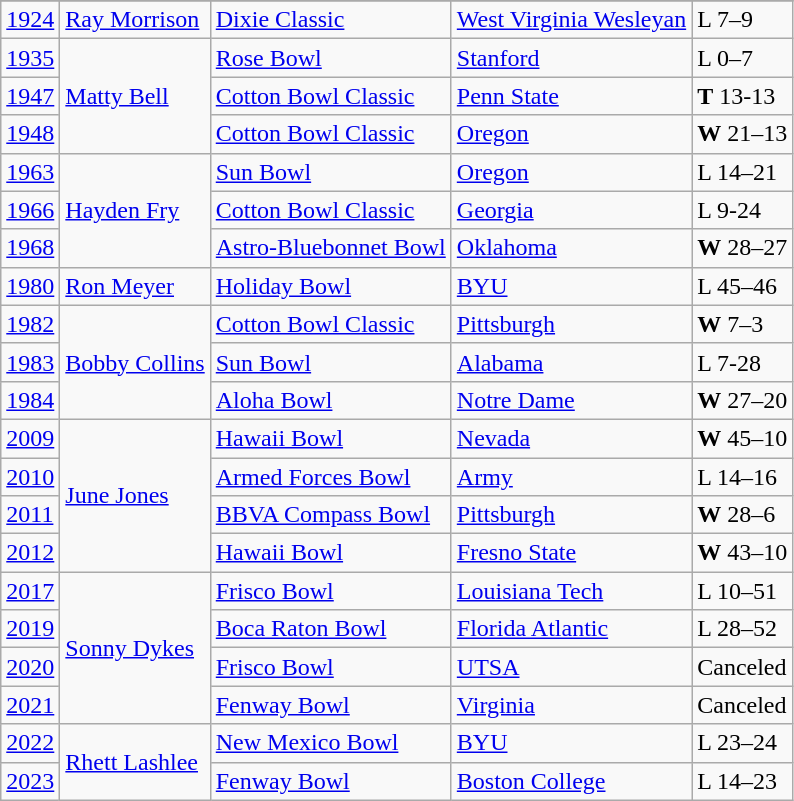<table class="wikitable">
<tr>
</tr>
<tr>
<td><a href='#'>1924</a></td>
<td><a href='#'>Ray Morrison</a></td>
<td><a href='#'>Dixie Classic</a></td>
<td><a href='#'>West Virginia Wesleyan</a></td>
<td>L 7–9</td>
</tr>
<tr>
<td><a href='#'>1935</a></td>
<td rowspan="3"><a href='#'>Matty Bell</a></td>
<td><a href='#'>Rose Bowl</a></td>
<td><a href='#'>Stanford</a></td>
<td>L 0–7</td>
</tr>
<tr>
<td><a href='#'>1947</a></td>
<td><a href='#'>Cotton Bowl Classic</a></td>
<td><a href='#'>Penn State</a></td>
<td><strong>T</strong> 13-13</td>
</tr>
<tr>
<td><a href='#'>1948</a></td>
<td><a href='#'>Cotton Bowl Classic</a></td>
<td><a href='#'>Oregon</a></td>
<td><strong>W</strong> 21–13</td>
</tr>
<tr>
<td><a href='#'>1963</a></td>
<td rowspan="3"><a href='#'>Hayden Fry</a></td>
<td><a href='#'>Sun Bowl</a></td>
<td><a href='#'>Oregon</a></td>
<td>L 14–21</td>
</tr>
<tr>
<td><a href='#'>1966</a></td>
<td><a href='#'>Cotton Bowl Classic</a></td>
<td><a href='#'>Georgia</a></td>
<td>L 9-24</td>
</tr>
<tr>
<td><a href='#'>1968</a></td>
<td><a href='#'>Astro-Bluebonnet Bowl</a></td>
<td><a href='#'>Oklahoma</a></td>
<td><strong>W</strong> 28–27</td>
</tr>
<tr>
<td><a href='#'>1980</a></td>
<td><a href='#'>Ron Meyer</a></td>
<td><a href='#'>Holiday Bowl</a></td>
<td><a href='#'>BYU</a></td>
<td>L 45–46</td>
</tr>
<tr>
<td><a href='#'>1982</a></td>
<td rowspan="3"><a href='#'>Bobby Collins</a></td>
<td><a href='#'>Cotton Bowl Classic</a></td>
<td><a href='#'>Pittsburgh</a></td>
<td><strong>W</strong> 7–3</td>
</tr>
<tr>
<td><a href='#'>1983</a></td>
<td><a href='#'>Sun Bowl</a></td>
<td><a href='#'>Alabama</a></td>
<td>L 7-28</td>
</tr>
<tr>
<td><a href='#'>1984</a></td>
<td><a href='#'>Aloha Bowl</a></td>
<td><a href='#'>Notre Dame</a></td>
<td><strong>W</strong> 27–20</td>
</tr>
<tr>
<td><a href='#'>2009</a></td>
<td rowspan="4"><a href='#'>June Jones</a></td>
<td><a href='#'>Hawaii Bowl</a></td>
<td><a href='#'>Nevada</a></td>
<td><strong>W</strong> 45–10</td>
</tr>
<tr>
<td><a href='#'>2010</a></td>
<td><a href='#'>Armed Forces Bowl</a></td>
<td><a href='#'>Army</a></td>
<td>L 14–16</td>
</tr>
<tr>
<td><a href='#'>2011</a></td>
<td><a href='#'>BBVA Compass Bowl</a></td>
<td><a href='#'>Pittsburgh</a></td>
<td><strong>W</strong> 28–6</td>
</tr>
<tr>
<td><a href='#'>2012</a></td>
<td><a href='#'>Hawaii Bowl</a></td>
<td><a href='#'>Fresno State</a></td>
<td><strong>W</strong> 43–10</td>
</tr>
<tr>
<td><a href='#'>2017</a></td>
<td rowspan="4"><a href='#'>Sonny Dykes</a></td>
<td><a href='#'>Frisco Bowl</a></td>
<td><a href='#'>Louisiana Tech</a></td>
<td>L 10–51</td>
</tr>
<tr>
<td><a href='#'>2019</a></td>
<td><a href='#'>Boca Raton Bowl</a></td>
<td><a href='#'>Florida Atlantic</a></td>
<td>L 28–52</td>
</tr>
<tr>
<td><a href='#'>2020</a></td>
<td><a href='#'>Frisco Bowl</a></td>
<td><a href='#'>UTSA</a></td>
<td>Canceled</td>
</tr>
<tr>
<td><a href='#'>2021</a></td>
<td><a href='#'>Fenway Bowl</a></td>
<td><a href='#'>Virginia</a></td>
<td>Canceled</td>
</tr>
<tr>
<td><a href='#'>2022</a></td>
<td rowspan="2"><a href='#'>Rhett Lashlee</a></td>
<td><a href='#'>New Mexico Bowl</a></td>
<td><a href='#'>BYU</a></td>
<td>L 23–24</td>
</tr>
<tr>
<td><a href='#'>2023</a></td>
<td><a href='#'>Fenway Bowl</a></td>
<td><a href='#'>Boston College</a></td>
<td>L 14–23</td>
</tr>
</table>
